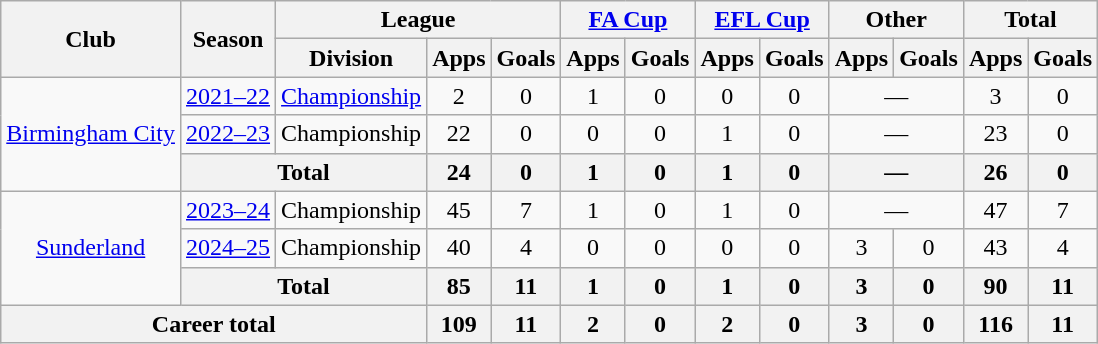<table class="wikitable" style="text-align: center;">
<tr>
<th rowspan="2">Club</th>
<th rowspan="2">Season</th>
<th colspan="3">League</th>
<th colspan="2"><a href='#'>FA Cup</a></th>
<th colspan="2"><a href='#'>EFL Cup</a></th>
<th colspan="2">Other</th>
<th colspan="2">Total</th>
</tr>
<tr>
<th>Division</th>
<th>Apps</th>
<th>Goals</th>
<th>Apps</th>
<th>Goals</th>
<th>Apps</th>
<th>Goals</th>
<th>Apps</th>
<th>Goals</th>
<th>Apps</th>
<th>Goals</th>
</tr>
<tr>
<td rowspan="3"><a href='#'>Birmingham City</a></td>
<td><a href='#'>2021–22</a></td>
<td><a href='#'>Championship</a></td>
<td>2</td>
<td>0</td>
<td>1</td>
<td>0</td>
<td>0</td>
<td>0</td>
<td colspan="2">—</td>
<td>3</td>
<td>0</td>
</tr>
<tr>
<td><a href='#'>2022–23</a></td>
<td>Championship</td>
<td>22</td>
<td>0</td>
<td>0</td>
<td>0</td>
<td>1</td>
<td>0</td>
<td colspan="2">—</td>
<td>23</td>
<td>0</td>
</tr>
<tr>
<th colspan="2">Total</th>
<th>24</th>
<th>0</th>
<th>1</th>
<th>0</th>
<th>1</th>
<th>0</th>
<th colspan="2">—</th>
<th>26</th>
<th>0</th>
</tr>
<tr>
<td rowspan="3"><a href='#'>Sunderland</a></td>
<td><a href='#'>2023–24</a></td>
<td>Championship</td>
<td>45</td>
<td>7</td>
<td>1</td>
<td>0</td>
<td>1</td>
<td>0</td>
<td colspan="2">—</td>
<td>47</td>
<td>7</td>
</tr>
<tr>
<td><a href='#'>2024–25</a></td>
<td>Championship</td>
<td>40</td>
<td>4</td>
<td>0</td>
<td>0</td>
<td>0</td>
<td>0</td>
<td>3</td>
<td>0</td>
<td>43</td>
<td>4</td>
</tr>
<tr>
<th colspan="2">Total</th>
<th>85</th>
<th>11</th>
<th>1</th>
<th>0</th>
<th>1</th>
<th>0</th>
<th>3</th>
<th>0</th>
<th>90</th>
<th>11</th>
</tr>
<tr>
<th colspan="3">Career total</th>
<th>109</th>
<th>11</th>
<th>2</th>
<th>0</th>
<th>2</th>
<th>0</th>
<th>3</th>
<th>0</th>
<th>116</th>
<th>11</th>
</tr>
</table>
